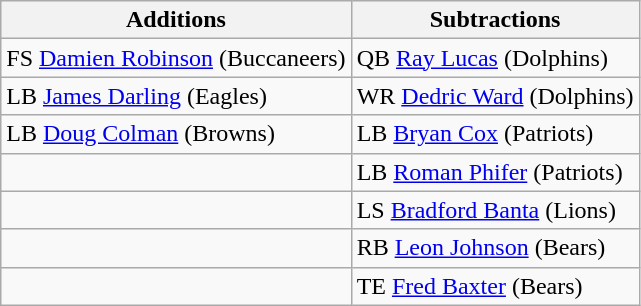<table class="wikitable">
<tr>
<th>Additions</th>
<th>Subtractions</th>
</tr>
<tr>
<td>FS <a href='#'>Damien Robinson</a> (Buccaneers)</td>
<td>QB <a href='#'>Ray Lucas</a> (Dolphins)</td>
</tr>
<tr>
<td>LB <a href='#'>James Darling</a> (Eagles)</td>
<td>WR <a href='#'>Dedric Ward</a> (Dolphins)</td>
</tr>
<tr>
<td>LB <a href='#'>Doug Colman</a> (Browns)</td>
<td>LB <a href='#'>Bryan Cox</a> (Patriots)</td>
</tr>
<tr>
<td></td>
<td>LB <a href='#'>Roman Phifer</a> (Patriots)</td>
</tr>
<tr>
<td></td>
<td>LS <a href='#'>Bradford Banta</a> (Lions)</td>
</tr>
<tr>
<td></td>
<td>RB <a href='#'>Leon Johnson</a> (Bears)</td>
</tr>
<tr>
<td></td>
<td>TE <a href='#'>Fred Baxter</a> (Bears)</td>
</tr>
</table>
